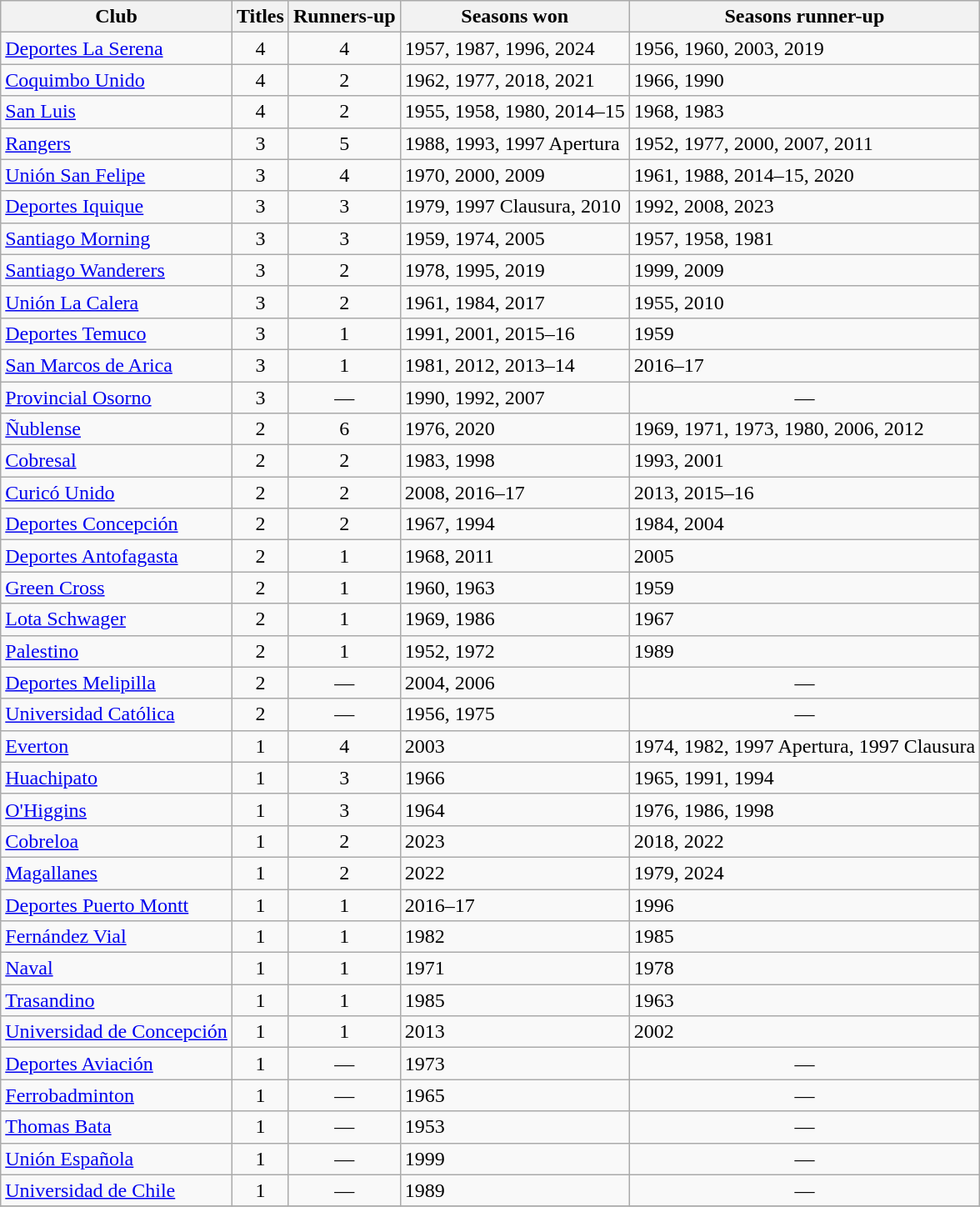<table class="wikitable sortable plainrowheaders">
<tr>
<th scope=col>Club</th>
<th scope=col>Titles</th>
<th scope=col>Runners-up</th>
<th scope=col>Seasons won</th>
<th scope=col>Seasons runner-up</th>
</tr>
<tr>
<td><a href='#'>Deportes La Serena</a></td>
<td align=center>4</td>
<td align=center>4</td>
<td>1957, 1987, 1996, 2024</td>
<td>1956, 1960, 2003, 2019</td>
</tr>
<tr>
<td><a href='#'>Coquimbo Unido</a></td>
<td align=center>4</td>
<td align=center>2</td>
<td>1962, 1977, 2018, 2021</td>
<td>1966, 1990</td>
</tr>
<tr>
<td><a href='#'>San Luis</a></td>
<td align=center>4</td>
<td align=center>2</td>
<td>1955, 1958, 1980, 2014–15</td>
<td>1968, 1983</td>
</tr>
<tr>
<td><a href='#'>Rangers</a></td>
<td align=center>3</td>
<td align=center>5</td>
<td>1988, 1993, 1997 Apertura</td>
<td>1952, 1977, 2000, 2007, 2011</td>
</tr>
<tr>
<td><a href='#'>Unión San Felipe</a></td>
<td align=center>3</td>
<td align=center>4</td>
<td>1970, 2000, 2009</td>
<td>1961, 1988, 2014–15, 2020</td>
</tr>
<tr>
<td><a href='#'>Deportes Iquique</a></td>
<td align=center>3</td>
<td align=center>3</td>
<td>1979, 1997 Clausura, 2010</td>
<td>1992, 2008, 2023</td>
</tr>
<tr>
<td><a href='#'>Santiago Morning</a></td>
<td align=center>3</td>
<td align=center>3</td>
<td>1959, 1974, 2005</td>
<td>1957, 1958, 1981</td>
</tr>
<tr>
<td><a href='#'>Santiago Wanderers</a></td>
<td align=center>3</td>
<td align=center>2</td>
<td>1978, 1995, 2019</td>
<td>1999, 2009</td>
</tr>
<tr>
<td><a href='#'>Unión La Calera</a></td>
<td align=center>3</td>
<td align=center>2</td>
<td>1961, 1984, 2017</td>
<td>1955, 2010</td>
</tr>
<tr>
<td><a href='#'>Deportes Temuco</a></td>
<td align=center>3</td>
<td align=center>1</td>
<td>1991, 2001, 2015–16</td>
<td>1959</td>
</tr>
<tr>
<td><a href='#'>San Marcos de Arica</a></td>
<td align=center>3</td>
<td align=center>1</td>
<td>1981, 2012, 2013–14</td>
<td>2016–17</td>
</tr>
<tr>
<td><a href='#'>Provincial Osorno</a></td>
<td align=center>3</td>
<td align=center>—</td>
<td>1990, 1992, 2007</td>
<td align=center>—</td>
</tr>
<tr>
<td><a href='#'>Ñublense</a></td>
<td align=center>2</td>
<td align=center>6</td>
<td>1976, 2020</td>
<td>1969, 1971, 1973, 1980, 2006, 2012</td>
</tr>
<tr>
<td><a href='#'>Cobresal</a></td>
<td align=center>2</td>
<td align=center>2</td>
<td>1983, 1998</td>
<td>1993, 2001</td>
</tr>
<tr>
<td><a href='#'>Curicó Unido</a></td>
<td align=center>2</td>
<td align=center>2</td>
<td>2008, 2016–17</td>
<td>2013, 2015–16</td>
</tr>
<tr>
<td><a href='#'>Deportes Concepción</a></td>
<td align=center>2</td>
<td align=center>2</td>
<td>1967, 1994</td>
<td>1984, 2004</td>
</tr>
<tr>
<td><a href='#'>Deportes Antofagasta</a></td>
<td align=center>2</td>
<td align=center>1</td>
<td>1968, 2011</td>
<td>2005</td>
</tr>
<tr>
<td><a href='#'>Green Cross</a></td>
<td align=center>2</td>
<td align=center>1</td>
<td>1960, 1963</td>
<td>1959</td>
</tr>
<tr>
<td><a href='#'>Lota Schwager</a></td>
<td align=center>2</td>
<td align=center>1</td>
<td>1969, 1986</td>
<td>1967</td>
</tr>
<tr>
<td><a href='#'>Palestino</a></td>
<td align=center>2</td>
<td align=center>1</td>
<td>1952, 1972</td>
<td>1989</td>
</tr>
<tr>
<td><a href='#'>Deportes Melipilla</a></td>
<td align=center>2</td>
<td align=center>—</td>
<td>2004, 2006</td>
<td align=center>—</td>
</tr>
<tr>
<td><a href='#'>Universidad Católica</a></td>
<td align=center>2</td>
<td align=center>—</td>
<td>1956, 1975</td>
<td align=center>—</td>
</tr>
<tr>
<td><a href='#'>Everton</a></td>
<td align=center>1</td>
<td align=center>4</td>
<td>2003</td>
<td>1974, 1982, 1997 Apertura, 1997 Clausura</td>
</tr>
<tr>
<td><a href='#'>Huachipato</a></td>
<td align=center>1</td>
<td align=center>3</td>
<td>1966</td>
<td>1965, 1991, 1994</td>
</tr>
<tr>
<td><a href='#'>O'Higgins</a></td>
<td align=center>1</td>
<td align=center>3</td>
<td>1964</td>
<td>1976, 1986, 1998</td>
</tr>
<tr>
<td><a href='#'>Cobreloa</a></td>
<td align=center>1</td>
<td align=center>2</td>
<td>2023</td>
<td>2018, 2022</td>
</tr>
<tr>
<td><a href='#'>Magallanes</a></td>
<td align=center>1</td>
<td align=center>2</td>
<td>2022</td>
<td>1979, 2024</td>
</tr>
<tr>
<td><a href='#'>Deportes Puerto Montt</a></td>
<td align=center>1</td>
<td align=center>1</td>
<td>2016–17</td>
<td>1996</td>
</tr>
<tr>
<td><a href='#'>Fernández Vial</a></td>
<td align=center>1</td>
<td align=center>1</td>
<td>1982</td>
<td>1985</td>
</tr>
<tr>
<td><a href='#'>Naval</a></td>
<td align=center>1</td>
<td align=center>1</td>
<td>1971</td>
<td>1978</td>
</tr>
<tr>
<td><a href='#'>Trasandino</a></td>
<td align=center>1</td>
<td align=center>1</td>
<td>1985</td>
<td>1963</td>
</tr>
<tr>
<td><a href='#'>Universidad de Concepción</a></td>
<td align=center>1</td>
<td align=center>1</td>
<td>2013</td>
<td>2002</td>
</tr>
<tr>
<td><a href='#'>Deportes Aviación</a></td>
<td align=center>1</td>
<td align=center>—</td>
<td>1973</td>
<td align=center>—</td>
</tr>
<tr>
<td><a href='#'>Ferrobadminton</a></td>
<td align=center>1</td>
<td align=center>—</td>
<td>1965</td>
<td align=center>—</td>
</tr>
<tr>
<td><a href='#'>Thomas Bata</a></td>
<td align=center>1</td>
<td align=center>—</td>
<td>1953</td>
<td align=center>—</td>
</tr>
<tr>
<td><a href='#'>Unión Española</a></td>
<td align=center>1</td>
<td align=center>—</td>
<td>1999</td>
<td align=center>—</td>
</tr>
<tr>
<td><a href='#'>Universidad de Chile</a></td>
<td align=center>1</td>
<td align=center>—</td>
<td>1989</td>
<td align=center>—</td>
</tr>
<tr>
</tr>
</table>
